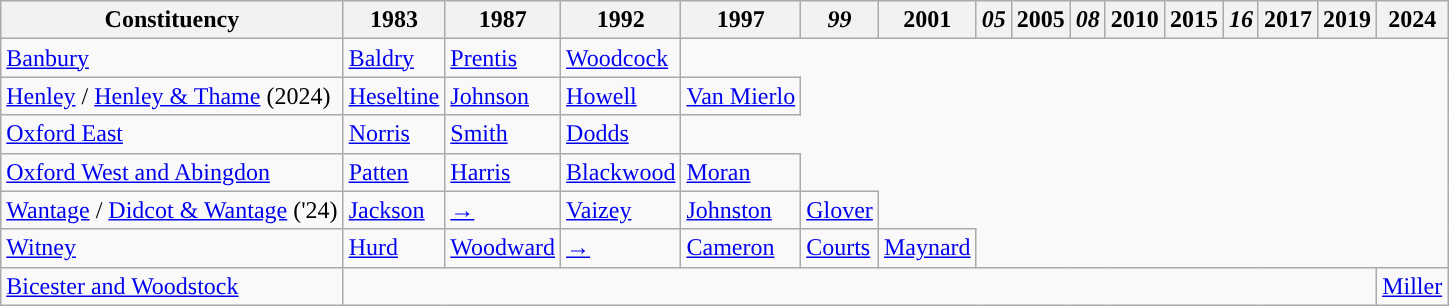<table class="wikitable">
<tr>
<th>Constituency</th>
<th>1983</th>
<th>1987</th>
<th>1992</th>
<th>1997</th>
<th><em>99</em></th>
<th>2001</th>
<th><em>05</em></th>
<th>2005</th>
<th><em>08</em></th>
<th>2010</th>
<th>2015</th>
<th><em>16</em></th>
<th>2017</th>
<th>2019</th>
<th>2024</th>
</tr>
<tr>
<td><a href='#'>Banbury</a></td>
<td><a href='#'>Baldry</a></td>
<td><a href='#'>Prentis</a></td>
<td><a href='#'>Woodcock</a></td>
</tr>
<tr>
<td><a href='#'>Henley</a> / <a href='#'>Henley & Thame</a> (2024)</td>
<td><a href='#'>Heseltine</a></td>
<td><a href='#'>Johnson</a></td>
<td><a href='#'>Howell</a></td>
<td><a href='#'>Van Mierlo</a></td>
</tr>
<tr>
<td><a href='#'>Oxford East</a></td>
<td><a href='#'>Norris</a></td>
<td><a href='#'>Smith</a></td>
<td><a href='#'>Dodds</a></td>
</tr>
<tr>
<td><a href='#'>Oxford West and Abingdon</a></td>
<td><a href='#'>Patten</a></td>
<td><a href='#'>Harris</a></td>
<td><a href='#'>Blackwood</a></td>
<td><a href='#'>Moran</a></td>
</tr>
<tr>
<td><a href='#'>Wantage</a> / <a href='#'>Didcot & Wantage</a> ('24)</td>
<td><a href='#'>Jackson</a></td>
<td><a href='#'>→</a></td>
<td><a href='#'>Vaizey</a></td>
<td><a href='#'>Johnston</a></td>
<td><a href='#'>Glover</a></td>
</tr>
<tr>
<td><a href='#'>Witney</a></td>
<td><a href='#'>Hurd</a></td>
<td><a href='#'>Woodward</a></td>
<td><a href='#'>→</a></td>
<td><a href='#'>Cameron</a></td>
<td><a href='#'>Courts</a></td>
<td><a href='#'>Maynard</a></td>
</tr>
<tr>
<td><a href='#'>Bicester and Woodstock</a></td>
<td colspan="14"></td>
<td><a href='#'>Miller</a></td>
</tr>
</table>
